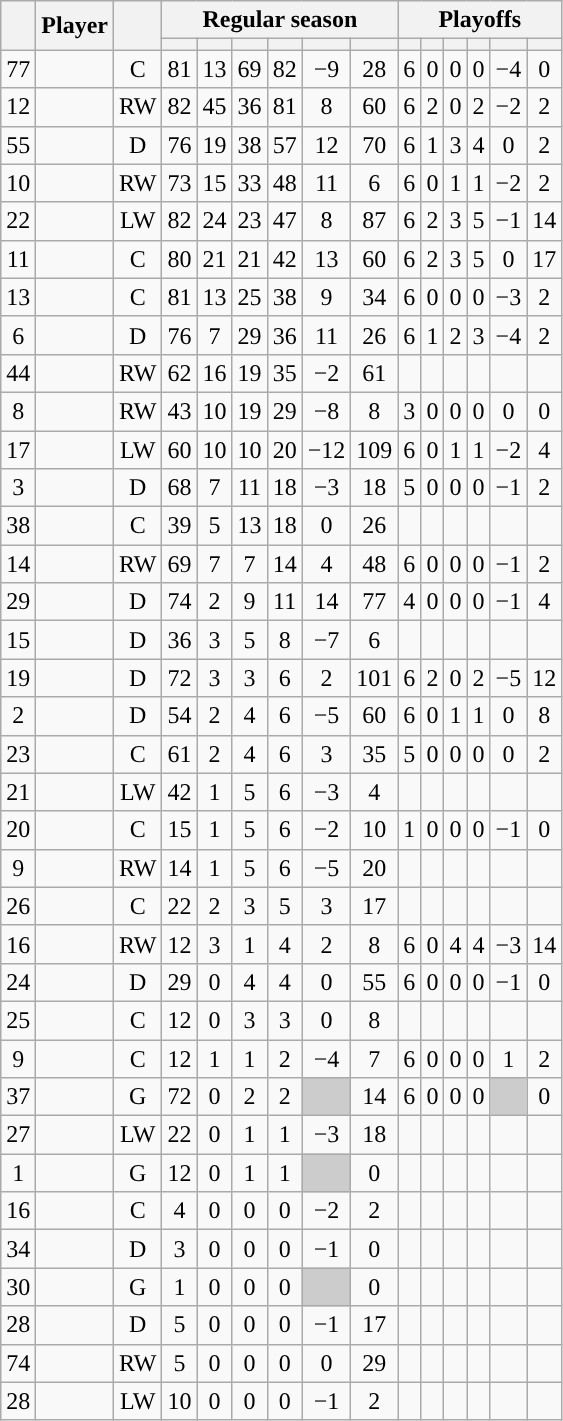<table class="wikitable sortable plainrowheaders" style="text-align:center;">
<tr>
<th scope="col" data-sort-type="number" rowspan="2"></th>
<th scope="col" rowspan="2">Player</th>
<th scope="col" rowspan="2"></th>
<th scope=colgroup colspan=6>Regular season</th>
<th scope=colgroup colspan=6>Playoffs</th>
</tr>
<tr>
<th scope="col" data-sort-type="number"></th>
<th scope="col" data-sort-type="number"></th>
<th scope="col" data-sort-type="number"></th>
<th scope="col" data-sort-type="number"></th>
<th scope="col" data-sort-type="number"></th>
<th scope="col" data-sort-type="number"></th>
<th scope="col" data-sort-type="number"></th>
<th scope="col" data-sort-type="number"></th>
<th scope="col" data-sort-type="number"></th>
<th scope="col" data-sort-type="number"></th>
<th scope="col" data-sort-type="number"></th>
<th scope="col" data-sort-type="number"></th>
</tr>
<tr>
<td scope="row">77</td>
<td align="left"></td>
<td>C</td>
<td>81</td>
<td>13</td>
<td>69</td>
<td>82</td>
<td>−9</td>
<td>28</td>
<td>6</td>
<td>0</td>
<td>0</td>
<td>0</td>
<td>−4</td>
<td>0</td>
</tr>
<tr>
<td scope="row">12</td>
<td align="left"></td>
<td>RW</td>
<td>82</td>
<td>45</td>
<td>36</td>
<td>81</td>
<td>8</td>
<td>60</td>
<td>6</td>
<td>2</td>
<td>0</td>
<td>2</td>
<td>−2</td>
<td>2</td>
</tr>
<tr>
<td scope="row">55</td>
<td align="left"></td>
<td>D</td>
<td>76</td>
<td>19</td>
<td>38</td>
<td>57</td>
<td>12</td>
<td>70</td>
<td>6</td>
<td>1</td>
<td>3</td>
<td>4</td>
<td>0</td>
<td>2</td>
</tr>
<tr>
<td scope="row">10</td>
<td align="left"></td>
<td>RW</td>
<td>73</td>
<td>15</td>
<td>33</td>
<td>48</td>
<td>11</td>
<td>6</td>
<td>6</td>
<td>0</td>
<td>1</td>
<td>1</td>
<td>−2</td>
<td>2</td>
</tr>
<tr>
<td scope="row">22</td>
<td align="left"></td>
<td>LW</td>
<td>82</td>
<td>24</td>
<td>23</td>
<td>47</td>
<td>8</td>
<td>87</td>
<td>6</td>
<td>2</td>
<td>3</td>
<td>5</td>
<td>−1</td>
<td>14</td>
</tr>
<tr>
<td scope="row">11</td>
<td align="left"></td>
<td>C</td>
<td>80</td>
<td>21</td>
<td>21</td>
<td>42</td>
<td>13</td>
<td>60</td>
<td>6</td>
<td>2</td>
<td>3</td>
<td>5</td>
<td>0</td>
<td>17</td>
</tr>
<tr>
<td scope="row">13</td>
<td align="left"></td>
<td>C</td>
<td>81</td>
<td>13</td>
<td>25</td>
<td>38</td>
<td>9</td>
<td>34</td>
<td>6</td>
<td>0</td>
<td>0</td>
<td>0</td>
<td>−3</td>
<td>2</td>
</tr>
<tr>
<td scope="row">6</td>
<td align="left"></td>
<td>D</td>
<td>76</td>
<td>7</td>
<td>29</td>
<td>36</td>
<td>11</td>
<td>26</td>
<td>6</td>
<td>1</td>
<td>2</td>
<td>3</td>
<td>−4</td>
<td>2</td>
</tr>
<tr>
<td scope="row">44</td>
<td align="left"></td>
<td>RW</td>
<td>62</td>
<td>16</td>
<td>19</td>
<td>35</td>
<td>−2</td>
<td>61</td>
<td></td>
<td></td>
<td></td>
<td></td>
<td></td>
<td></td>
</tr>
<tr>
<td scope="row">8</td>
<td align="left"></td>
<td>RW</td>
<td>43</td>
<td>10</td>
<td>19</td>
<td>29</td>
<td>−8</td>
<td>8</td>
<td>3</td>
<td>0</td>
<td>0</td>
<td>0</td>
<td>0</td>
<td>0</td>
</tr>
<tr>
<td scope="row">17</td>
<td align="left"></td>
<td>LW</td>
<td>60</td>
<td>10</td>
<td>10</td>
<td>20</td>
<td>−12</td>
<td>109</td>
<td>6</td>
<td>0</td>
<td>1</td>
<td>1</td>
<td>−2</td>
<td>4</td>
</tr>
<tr>
<td scope="row">3</td>
<td align="left"></td>
<td>D</td>
<td>68</td>
<td>7</td>
<td>11</td>
<td>18</td>
<td>−3</td>
<td>18</td>
<td>5</td>
<td>0</td>
<td>0</td>
<td>0</td>
<td>−1</td>
<td>2</td>
</tr>
<tr>
<td scope="row">38</td>
<td align="left"></td>
<td>C</td>
<td>39</td>
<td>5</td>
<td>13</td>
<td>18</td>
<td>0</td>
<td>26</td>
<td></td>
<td></td>
<td></td>
<td></td>
<td></td>
<td></td>
</tr>
<tr>
<td scope="row">14</td>
<td align="left"></td>
<td>RW</td>
<td>69</td>
<td>7</td>
<td>7</td>
<td>14</td>
<td>4</td>
<td>48</td>
<td>6</td>
<td>0</td>
<td>0</td>
<td>0</td>
<td>−1</td>
<td>2</td>
</tr>
<tr>
<td scope="row">29</td>
<td align="left"></td>
<td>D</td>
<td>74</td>
<td>2</td>
<td>9</td>
<td>11</td>
<td>14</td>
<td>77</td>
<td>4</td>
<td>0</td>
<td>0</td>
<td>0</td>
<td>−1</td>
<td>4</td>
</tr>
<tr>
<td scope="row">15</td>
<td align="left"></td>
<td>D</td>
<td>36</td>
<td>3</td>
<td>5</td>
<td>8</td>
<td>−7</td>
<td>6</td>
<td></td>
<td></td>
<td></td>
<td></td>
<td></td>
<td></td>
</tr>
<tr>
<td scope="row">19</td>
<td align="left"></td>
<td>D</td>
<td>72</td>
<td>3</td>
<td>3</td>
<td>6</td>
<td>2</td>
<td>101</td>
<td>6</td>
<td>2</td>
<td>0</td>
<td>2</td>
<td>−5</td>
<td>12</td>
</tr>
<tr>
<td scope="row">2</td>
<td align="left"></td>
<td>D</td>
<td>54</td>
<td>2</td>
<td>4</td>
<td>6</td>
<td>−5</td>
<td>60</td>
<td>6</td>
<td>0</td>
<td>1</td>
<td>1</td>
<td>0</td>
<td>8</td>
</tr>
<tr>
<td scope="row">23</td>
<td align="left"></td>
<td>C</td>
<td>61</td>
<td>2</td>
<td>4</td>
<td>6</td>
<td>3</td>
<td>35</td>
<td>5</td>
<td>0</td>
<td>0</td>
<td>0</td>
<td>0</td>
<td>2</td>
</tr>
<tr>
<td scope="row">21</td>
<td align="left"></td>
<td>LW</td>
<td>42</td>
<td>1</td>
<td>5</td>
<td>6</td>
<td>−3</td>
<td>4</td>
<td></td>
<td></td>
<td></td>
<td></td>
<td></td>
<td></td>
</tr>
<tr>
<td scope="row">20</td>
<td align="left"></td>
<td>C</td>
<td>15</td>
<td>1</td>
<td>5</td>
<td>6</td>
<td>−2</td>
<td>10</td>
<td>1</td>
<td>0</td>
<td>0</td>
<td>0</td>
<td>−1</td>
<td>0</td>
</tr>
<tr>
<td scope="row">9</td>
<td align="left"></td>
<td>RW</td>
<td>14</td>
<td>1</td>
<td>5</td>
<td>6</td>
<td>−5</td>
<td>20</td>
<td></td>
<td></td>
<td></td>
<td></td>
<td></td>
<td></td>
</tr>
<tr>
<td scope="row">26</td>
<td align="left"></td>
<td>C</td>
<td>22</td>
<td>2</td>
<td>3</td>
<td>5</td>
<td>3</td>
<td>17</td>
<td></td>
<td></td>
<td></td>
<td></td>
<td></td>
<td></td>
</tr>
<tr>
<td scope="row">16</td>
<td align="left"></td>
<td>RW</td>
<td>12</td>
<td>3</td>
<td>1</td>
<td>4</td>
<td>2</td>
<td>8</td>
<td>6</td>
<td>0</td>
<td>4</td>
<td>4</td>
<td>−3</td>
<td>14</td>
</tr>
<tr>
<td scope="row">24</td>
<td align="left"></td>
<td>D</td>
<td>29</td>
<td>0</td>
<td>4</td>
<td>4</td>
<td>0</td>
<td>55</td>
<td>6</td>
<td>0</td>
<td>0</td>
<td>0</td>
<td>−1</td>
<td>0</td>
</tr>
<tr>
<td scope="row">25</td>
<td align="left"></td>
<td>C</td>
<td>12</td>
<td>0</td>
<td>3</td>
<td>3</td>
<td>0</td>
<td>8</td>
<td></td>
<td></td>
<td></td>
<td></td>
<td></td>
<td></td>
</tr>
<tr>
<td scope="row">9</td>
<td align="left"></td>
<td>C</td>
<td>12</td>
<td>1</td>
<td>1</td>
<td>2</td>
<td>−4</td>
<td>7</td>
<td>6</td>
<td>0</td>
<td>0</td>
<td>0</td>
<td>1</td>
<td>2</td>
</tr>
<tr>
<td scope="row">37</td>
<td align="left"></td>
<td>G</td>
<td>72</td>
<td>0</td>
<td>2</td>
<td>2</td>
<td style="background:#ccc"></td>
<td>14</td>
<td>6</td>
<td>0</td>
<td>0</td>
<td>0</td>
<td style="background:#ccc"></td>
<td>0</td>
</tr>
<tr>
<td scope="row">27</td>
<td align="left"></td>
<td>LW</td>
<td>22</td>
<td>0</td>
<td>1</td>
<td>1</td>
<td>−3</td>
<td>18</td>
<td></td>
<td></td>
<td></td>
<td></td>
<td></td>
<td></td>
</tr>
<tr>
<td scope="row">1</td>
<td align="left"></td>
<td>G</td>
<td>12</td>
<td>0</td>
<td>1</td>
<td>1</td>
<td style="background:#ccc"></td>
<td>0</td>
<td></td>
<td></td>
<td></td>
<td></td>
<td></td>
<td></td>
</tr>
<tr>
<td scope="row">16</td>
<td align="left"></td>
<td>C</td>
<td>4</td>
<td>0</td>
<td>0</td>
<td>0</td>
<td>−2</td>
<td>2</td>
<td></td>
<td></td>
<td></td>
<td></td>
<td></td>
<td></td>
</tr>
<tr>
<td scope="row">34</td>
<td align="left"></td>
<td>D</td>
<td>3</td>
<td>0</td>
<td>0</td>
<td>0</td>
<td>−1</td>
<td>0</td>
<td></td>
<td></td>
<td></td>
<td></td>
<td></td>
<td></td>
</tr>
<tr>
<td scope="row">30</td>
<td align="left"></td>
<td>G</td>
<td>1</td>
<td>0</td>
<td>0</td>
<td>0</td>
<td style="background:#ccc"></td>
<td>0</td>
<td></td>
<td></td>
<td></td>
<td></td>
<td></td>
<td></td>
</tr>
<tr>
<td scope="row">28</td>
<td align="left"></td>
<td>D</td>
<td>5</td>
<td>0</td>
<td>0</td>
<td>0</td>
<td>−1</td>
<td>17</td>
<td></td>
<td></td>
<td></td>
<td></td>
<td></td>
<td></td>
</tr>
<tr>
<td scope="row">74</td>
<td align="left"></td>
<td>RW</td>
<td>5</td>
<td>0</td>
<td>0</td>
<td>0</td>
<td>0</td>
<td>29</td>
<td></td>
<td></td>
<td></td>
<td></td>
<td></td>
<td></td>
</tr>
<tr>
<td scope="row">28</td>
<td align="left"></td>
<td>LW</td>
<td>10</td>
<td>0</td>
<td>0</td>
<td>0</td>
<td>−1</td>
<td>2</td>
<td></td>
<td></td>
<td></td>
<td></td>
<td></td>
<td></td>
</tr>
</table>
